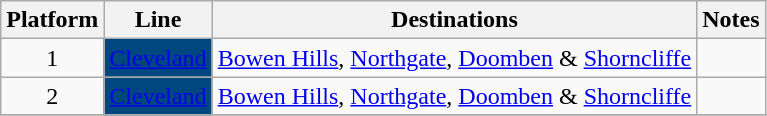<table class="wikitable" style="float: none; margin: 0.5em; ">
<tr>
<th>Platform</th>
<th>Line</th>
<th>Destinations</th>
<th>Notes</th>
</tr>
<tr>
<td rowspan="1" style="text-align:center;">1</td>
<td style=background:#00467f><a href='#'><span>Cleveland</span></a></td>
<td><a href='#'>Bowen Hills</a>, <a href='#'>Northgate</a>, <a href='#'>Doomben</a> & <a href='#'>Shorncliffe</a></td>
<td></td>
</tr>
<tr>
<td rowspan="1" style="text-align:center;">2</td>
<td style=background:#00467f><a href='#'><span>Cleveland</span></a></td>
<td><a href='#'>Bowen Hills</a>, <a href='#'>Northgate</a>, <a href='#'>Doomben</a> & <a href='#'>Shorncliffe</a></td>
<td></td>
</tr>
<tr>
</tr>
</table>
